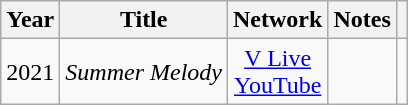<table class="wikitable sortable plainrowheaders" style="text-align:center">
<tr>
<th>Year</th>
<th>Title</th>
<th>Network</th>
<th>Notes</th>
<th></th>
</tr>
<tr>
<td>2021</td>
<td><em>Summer Melody</em></td>
<td><a href='#'>V Live</a><br><a href='#'>YouTube</a></td>
<td></td>
<td></td>
</tr>
</table>
